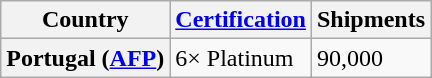<table class="wikitable sortable plainrowheaders">
<tr>
<th>Country</th>
<th><a href='#'>Certification</a></th>
<th>Shipments</th>
</tr>
<tr>
<th scope="row">Portugal (<a href='#'>AFP</a>)</th>
<td>6× Platinum</td>
<td>90,000</td>
</tr>
</table>
